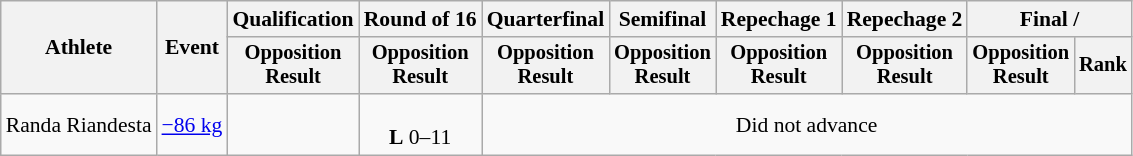<table class="wikitable" style="font-size:90%;text-align:center">
<tr>
<th rowspan="2">Athlete</th>
<th rowspan="2">Event</th>
<th>Qualification</th>
<th>Round of 16</th>
<th>Quarterfinal</th>
<th>Semifinal</th>
<th>Repechage 1</th>
<th>Repechage 2</th>
<th colspan="2">Final / </th>
</tr>
<tr style="font-size: 95%">
<th>Opposition<br>Result</th>
<th>Opposition<br>Result</th>
<th>Opposition<br>Result</th>
<th>Opposition<br>Result</th>
<th>Opposition<br>Result</th>
<th>Opposition<br>Result</th>
<th>Opposition<br>Result</th>
<th>Rank</th>
</tr>
<tr>
<td align="left">Randa Riandesta</td>
<td align="left"><a href='#'>−86 kg</a></td>
<td></td>
<td><br><strong>L</strong> 0–11</td>
<td colspan="6">Did not advance</td>
</tr>
</table>
